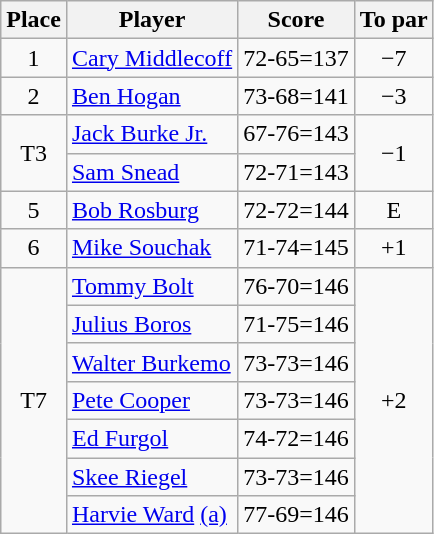<table class="wikitable">
<tr>
<th>Place</th>
<th>Player</th>
<th>Score</th>
<th>To par</th>
</tr>
<tr>
<td align="center">1</td>
<td> <a href='#'>Cary Middlecoff</a></td>
<td>72-65=137</td>
<td align="center">−7</td>
</tr>
<tr>
<td align="center">2</td>
<td> <a href='#'>Ben Hogan</a></td>
<td>73-68=141</td>
<td align="center">−3</td>
</tr>
<tr>
<td rowspan="2" align="center">T3</td>
<td> <a href='#'>Jack Burke Jr.</a></td>
<td>67-76=143</td>
<td rowspan="2" align="center">−1</td>
</tr>
<tr>
<td> <a href='#'>Sam Snead</a></td>
<td>72-71=143</td>
</tr>
<tr>
<td align="center">5</td>
<td> <a href='#'>Bob Rosburg</a></td>
<td>72-72=144</td>
<td align="center">E</td>
</tr>
<tr>
<td align="center">6</td>
<td> <a href='#'>Mike Souchak</a></td>
<td>71-74=145</td>
<td align="center">+1</td>
</tr>
<tr>
<td rowspan="7" align="center">T7</td>
<td> <a href='#'>Tommy Bolt</a></td>
<td>76-70=146</td>
<td rowspan="7" align="center">+2</td>
</tr>
<tr>
<td> <a href='#'>Julius Boros</a></td>
<td>71-75=146</td>
</tr>
<tr>
<td> <a href='#'>Walter Burkemo</a></td>
<td>73-73=146</td>
</tr>
<tr>
<td> <a href='#'>Pete Cooper</a></td>
<td>73-73=146</td>
</tr>
<tr>
<td> <a href='#'>Ed Furgol</a></td>
<td>74-72=146</td>
</tr>
<tr>
<td> <a href='#'>Skee Riegel</a></td>
<td>73-73=146</td>
</tr>
<tr>
<td> <a href='#'>Harvie Ward</a> <a href='#'>(a)</a></td>
<td>77-69=146</td>
</tr>
</table>
